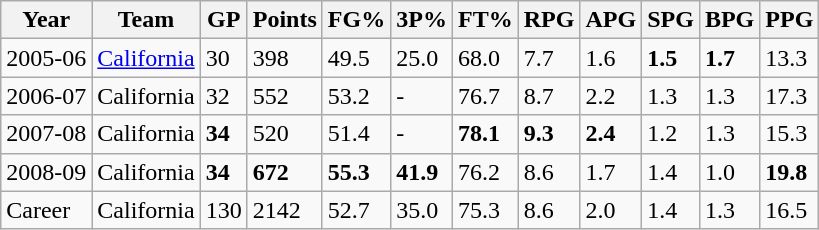<table class="wikitable">
<tr>
<th>Year</th>
<th>Team</th>
<th>GP</th>
<th>Points</th>
<th>FG%</th>
<th>3P%</th>
<th>FT%</th>
<th>RPG</th>
<th>APG</th>
<th>SPG</th>
<th>BPG</th>
<th>PPG</th>
</tr>
<tr>
<td>2005-06</td>
<td><a href='#'>California</a></td>
<td>30</td>
<td>398</td>
<td>49.5</td>
<td>25.0</td>
<td>68.0</td>
<td>7.7</td>
<td>1.6</td>
<td><strong>1.5</strong></td>
<td><strong>1.7</strong></td>
<td>13.3</td>
</tr>
<tr>
<td>2006-07</td>
<td>California</td>
<td>32</td>
<td>552</td>
<td>53.2</td>
<td>-</td>
<td>76.7</td>
<td>8.7</td>
<td>2.2</td>
<td>1.3</td>
<td>1.3</td>
<td>17.3</td>
</tr>
<tr>
<td>2007-08</td>
<td>California</td>
<td><strong>34</strong></td>
<td>520</td>
<td>51.4</td>
<td>-</td>
<td><strong>78.1</strong></td>
<td><strong>9.3</strong></td>
<td><strong>2.4</strong></td>
<td>1.2</td>
<td>1.3</td>
<td>15.3</td>
</tr>
<tr>
<td>2008-09</td>
<td>California</td>
<td><strong>34</strong></td>
<td><strong>672</strong></td>
<td><strong>55.3</strong></td>
<td><strong>41.9</strong></td>
<td>76.2</td>
<td>8.6</td>
<td>1.7</td>
<td>1.4</td>
<td>1.0</td>
<td><strong>19.8</strong></td>
</tr>
<tr>
<td>Career</td>
<td>California</td>
<td>130</td>
<td>2142</td>
<td>52.7</td>
<td>35.0</td>
<td>75.3</td>
<td>8.6</td>
<td>2.0</td>
<td>1.4</td>
<td>1.3</td>
<td>16.5</td>
</tr>
</table>
